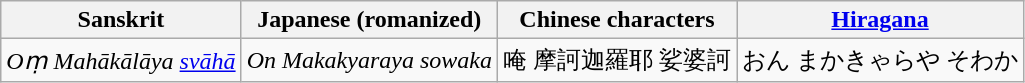<table class="wikitable">
<tr>
<th>Sanskrit</th>
<th>Japanese (romanized)</th>
<th>Chinese characters</th>
<th><a href='#'>Hiragana</a></th>
</tr>
<tr>
<td><em>Oṃ Mahākālāya <a href='#'>svāhā</a></em></td>
<td><em>On Makakyaraya sowaka</em></td>
<td>唵 摩訶迦羅耶 娑婆訶</td>
<td>おん まかきゃらや そわか</td>
</tr>
</table>
